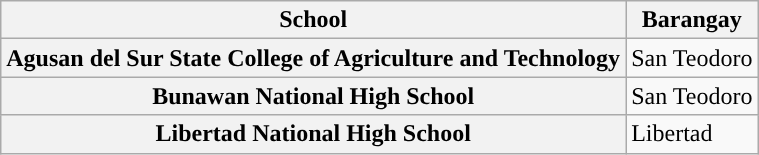<table class="wikitable plainrowheaders" style="font-style:95%;">
<tr>
<th scope="col">School</th>
<th scope="col">Barangay</th>
</tr>
<tr>
<th scope="row">Agusan del Sur State College of Agriculture and Technology</th>
<td>San Teodoro</td>
</tr>
<tr>
<th scope="row">Bunawan National High School</th>
<td>San Teodoro</td>
</tr>
<tr>
<th scope="row">Libertad National High School</th>
<td>Libertad</td>
</tr>
</table>
